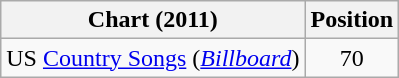<table class="wikitable sortable">
<tr>
<th scope="col">Chart (2011)</th>
<th scope="col">Position</th>
</tr>
<tr>
<td>US <a href='#'>Country Songs</a> (<em><a href='#'>Billboard</a></em>)</td>
<td align="center">70</td>
</tr>
</table>
